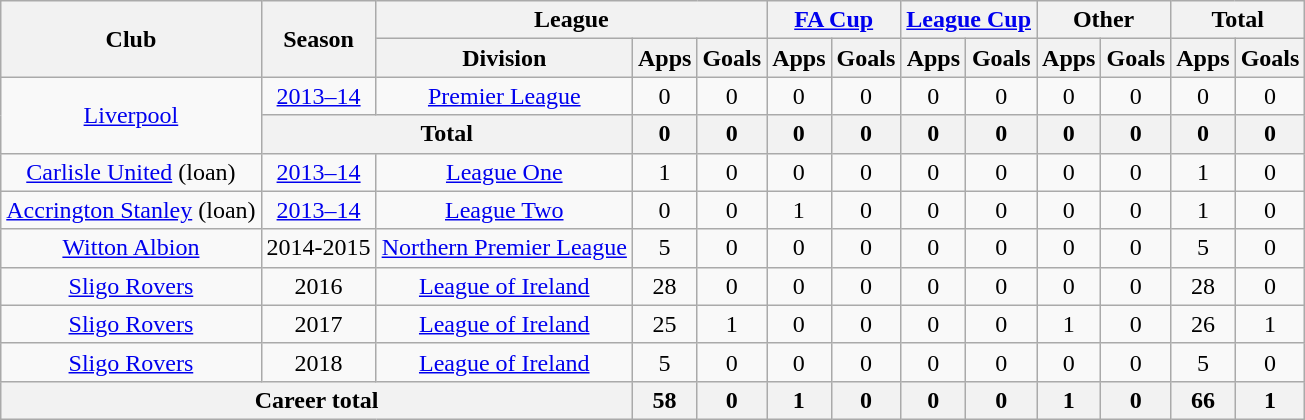<table class="wikitable" style="text-align: center;">
<tr>
<th rowspan="2">Club</th>
<th rowspan="2">Season</th>
<th colspan="3">League</th>
<th colspan="2"><a href='#'>FA Cup</a></th>
<th colspan="2"><a href='#'>League Cup</a></th>
<th colspan="2">Other</th>
<th colspan="2">Total</th>
</tr>
<tr>
<th>Division</th>
<th>Apps</th>
<th>Goals</th>
<th>Apps</th>
<th>Goals</th>
<th>Apps</th>
<th>Goals</th>
<th>Apps</th>
<th>Goals</th>
<th>Apps</th>
<th>Goals</th>
</tr>
<tr>
<td rowspan="2"><a href='#'>Liverpool</a></td>
<td><a href='#'>2013–14</a></td>
<td><a href='#'>Premier League</a></td>
<td>0</td>
<td>0</td>
<td>0</td>
<td>0</td>
<td>0</td>
<td>0</td>
<td>0</td>
<td>0</td>
<td>0</td>
<td>0</td>
</tr>
<tr>
<th colspan="2">Total</th>
<th>0</th>
<th>0</th>
<th>0</th>
<th>0</th>
<th>0</th>
<th>0</th>
<th>0</th>
<th>0</th>
<th>0</th>
<th>0</th>
</tr>
<tr>
<td rowspan="1"><a href='#'>Carlisle United</a> (loan)</td>
<td><a href='#'>2013–14</a></td>
<td><a href='#'>League One</a></td>
<td>1</td>
<td>0</td>
<td>0</td>
<td>0</td>
<td>0</td>
<td>0</td>
<td>0</td>
<td>0</td>
<td>1</td>
<td>0</td>
</tr>
<tr>
<td rowspan="1"><a href='#'>Accrington Stanley</a> (loan)</td>
<td><a href='#'>2013–14</a></td>
<td><a href='#'>League Two</a></td>
<td>0</td>
<td>0</td>
<td>1</td>
<td>0</td>
<td>0</td>
<td>0</td>
<td>0</td>
<td>0</td>
<td>1</td>
<td>0</td>
</tr>
<tr>
<td rowspan="1"><a href='#'>Witton Albion</a></td>
<td>2014-2015</td>
<td><a href='#'>Northern Premier League</a></td>
<td>5</td>
<td>0</td>
<td>0</td>
<td>0</td>
<td>0</td>
<td>0</td>
<td>0</td>
<td>0</td>
<td>5</td>
<td>0</td>
</tr>
<tr>
<td rowspan="1"><a href='#'>Sligo Rovers</a></td>
<td>2016</td>
<td><a href='#'>League of Ireland</a></td>
<td>28</td>
<td>0</td>
<td>0</td>
<td>0</td>
<td>0</td>
<td>0</td>
<td>0</td>
<td>0</td>
<td>28</td>
<td>0</td>
</tr>
<tr>
<td rowspan="1"><a href='#'>Sligo Rovers</a></td>
<td>2017</td>
<td><a href='#'>League of Ireland</a></td>
<td>25</td>
<td>1</td>
<td>0</td>
<td>0</td>
<td>0</td>
<td>0</td>
<td>1</td>
<td>0</td>
<td>26</td>
<td>1</td>
</tr>
<tr>
<td rowspan="1"><a href='#'>Sligo Rovers</a></td>
<td>2018</td>
<td><a href='#'>League of Ireland</a></td>
<td>5</td>
<td>0</td>
<td>0</td>
<td>0</td>
<td>0</td>
<td>0</td>
<td>0</td>
<td>0</td>
<td>5</td>
<td>0</td>
</tr>
<tr>
<th colspan="3">Career total</th>
<th>58</th>
<th>0</th>
<th>1</th>
<th>0</th>
<th>0</th>
<th>0</th>
<th>1</th>
<th>0</th>
<th>66</th>
<th>1</th>
</tr>
</table>
